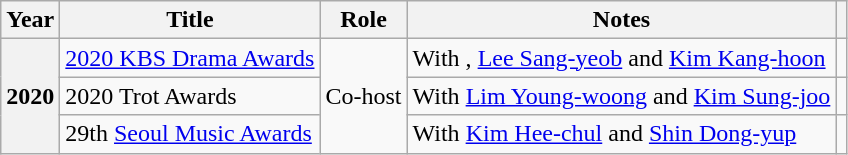<table class="wikitable plainrowheaders sortable">
<tr>
<th scope="col">Year</th>
<th scope="col">Title</th>
<th scope="col">Role</th>
<th scope="col">Notes</th>
<th scope="col" class="unsortable"></th>
</tr>
<tr>
<th scope="row" rowspan="3">2020</th>
<td><a href='#'>2020 KBS Drama Awards</a></td>
<td rowspan="3">Co-host</td>
<td>With   , <a href='#'>Lee Sang-yeob</a> and <a href='#'>Kim Kang-hoon</a></td>
<td style="text-align:center"></td>
</tr>
<tr>
<td>2020 Trot Awards</td>
<td>With <a href='#'>Lim Young-woong</a> and <a href='#'>Kim Sung-joo</a></td>
<td style="text-align:center"></td>
</tr>
<tr>
<td>29th <a href='#'>Seoul Music Awards</a></td>
<td>With  <a href='#'>Kim Hee-chul</a> and <a href='#'>Shin Dong-yup</a></td>
<td style="text-align:center"></td>
</tr>
</table>
